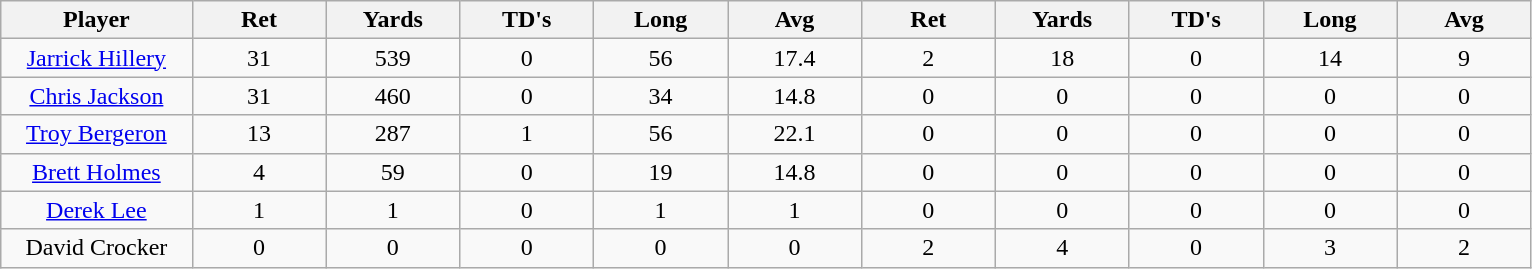<table class="wikitable sortable">
<tr>
<th bgcolor="#DDDDFF" width="10%">Player</th>
<th bgcolor="#DDDDFF" width="7%">Ret</th>
<th bgcolor="#DDDDFF" width="7%">Yards</th>
<th bgcolor="#DDDDFF" width="7%">TD's</th>
<th bgcolor="#DDDDFF" width="7%">Long</th>
<th bgcolor="#DDDDFF" width="7%">Avg</th>
<th bgcolor="#DDDDFF" width="7%">Ret</th>
<th bgcolor="#DDDDFF" width="7%">Yards</th>
<th bgcolor="#DDDDFF" width="7%">TD's</th>
<th bgcolor="#DDDDFF" width="7%">Long</th>
<th bgcolor="#DDDDFF" width="7%">Avg</th>
</tr>
<tr align="center">
<td><a href='#'>Jarrick Hillery</a></td>
<td>31</td>
<td>539</td>
<td>0</td>
<td>56</td>
<td>17.4</td>
<td>2</td>
<td>18</td>
<td>0</td>
<td>14</td>
<td>9</td>
</tr>
<tr align="center">
<td><a href='#'>Chris Jackson</a></td>
<td>31</td>
<td>460</td>
<td>0</td>
<td>34</td>
<td>14.8</td>
<td>0</td>
<td>0</td>
<td>0</td>
<td>0</td>
<td>0</td>
</tr>
<tr align="center">
<td><a href='#'>Troy Bergeron</a></td>
<td>13</td>
<td>287</td>
<td>1</td>
<td>56</td>
<td>22.1</td>
<td>0</td>
<td>0</td>
<td>0</td>
<td>0</td>
<td>0</td>
</tr>
<tr align="center">
<td><a href='#'>Brett Holmes</a></td>
<td>4</td>
<td>59</td>
<td>0</td>
<td>19</td>
<td>14.8</td>
<td>0</td>
<td>0</td>
<td>0</td>
<td>0</td>
<td>0</td>
</tr>
<tr align="center">
<td><a href='#'>Derek Lee</a></td>
<td>1</td>
<td>1</td>
<td>0</td>
<td>1</td>
<td>1</td>
<td>0</td>
<td>0</td>
<td>0</td>
<td>0</td>
<td>0</td>
</tr>
<tr align="center">
<td>David Crocker</td>
<td>0</td>
<td>0</td>
<td>0</td>
<td>0</td>
<td>0</td>
<td>2</td>
<td>4</td>
<td>0</td>
<td>3</td>
<td>2</td>
</tr>
</table>
